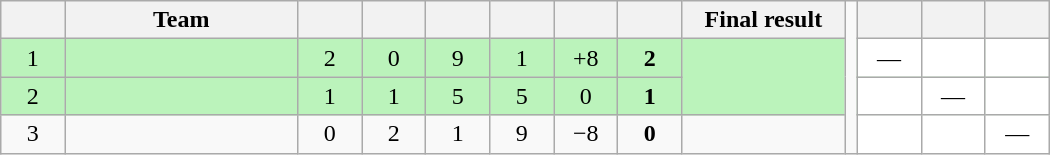<table class="wikitable" style="text-align:center" width="700">
<tr>
<th width="5.5%"></th>
<th width="20%">Team</th>
<th width="5.5%"></th>
<th width="5.5%"></th>
<th width="5.5%"></th>
<th width="5.5%"></th>
<th width="5.5%"></th>
<th width="5.5%"></th>
<th width="14%">Final result</th>
<td rowspan="4" width="1%"></td>
<th width="5.5%"></th>
<th width="5.5%"></th>
<th width="5.5%"></th>
</tr>
<tr bgcolor="bbf3bb">
<td>1</td>
<td style="text-align:left"></td>
<td>2</td>
<td>0</td>
<td>9</td>
<td>1</td>
<td>+8</td>
<td><strong>2</strong></td>
<td rowspan="2"></td>
<td bgcolor="ffffff">—</td>
<td bgcolor="ffffff"></td>
<td bgcolor="ffffff"></td>
</tr>
<tr bgcolor="bbf3bb">
<td>2</td>
<td style="text-align:left"></td>
<td>1</td>
<td>1</td>
<td>5</td>
<td>5</td>
<td>0</td>
<td><strong>1</strong></td>
<td bgcolor="ffffff"></td>
<td bgcolor="ffffff">—</td>
<td bgcolor="ffffff"></td>
</tr>
<tr>
<td>3</td>
<td style="text-align:left"></td>
<td>0</td>
<td>2</td>
<td>1</td>
<td>9</td>
<td>−8</td>
<td><strong>0</strong></td>
<td></td>
<td bgcolor="ffffff"></td>
<td bgcolor="ffffff"></td>
<td bgcolor="ffffff">—</td>
</tr>
</table>
